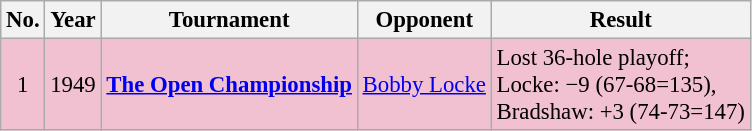<table class="wikitable" style="font-size:95%;">
<tr>
<th>No.</th>
<th>Year</th>
<th>Tournament</th>
<th>Opponent</th>
<th>Result</th>
</tr>
<tr style="background:#F2C1D1;">
<td align=center>1</td>
<td>1949</td>
<td><strong><a href='#'>The Open Championship</a></strong></td>
<td> <a href='#'>Bobby Locke</a></td>
<td>Lost 36-hole playoff;<br>Locke: −9 (67-68=135),<br>Bradshaw: +3 (74-73=147)</td>
</tr>
</table>
